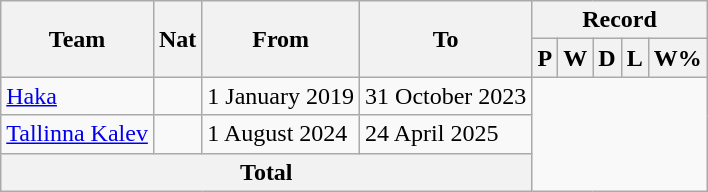<table class="wikitable" style="text-align:center">
<tr>
<th rowspan="2">Team</th>
<th rowspan="2">Nat</th>
<th rowspan="2">From</th>
<th rowspan="2">To</th>
<th colspan="6">Record</th>
</tr>
<tr>
<th>P</th>
<th>W</th>
<th>D</th>
<th>L</th>
<th>W%</th>
</tr>
<tr>
<td align=left><a href='#'>Haka</a></td>
<td></td>
<td align=left>1 January 2019</td>
<td align=left>31 October 2023<br></td>
</tr>
<tr>
<td align=left><a href='#'>Tallinna Kalev</a></td>
<td></td>
<td align=left>1 August 2024</td>
<td align=left>24 April 2025<br></td>
</tr>
<tr>
<th colspan="4">Total<br></th>
</tr>
</table>
